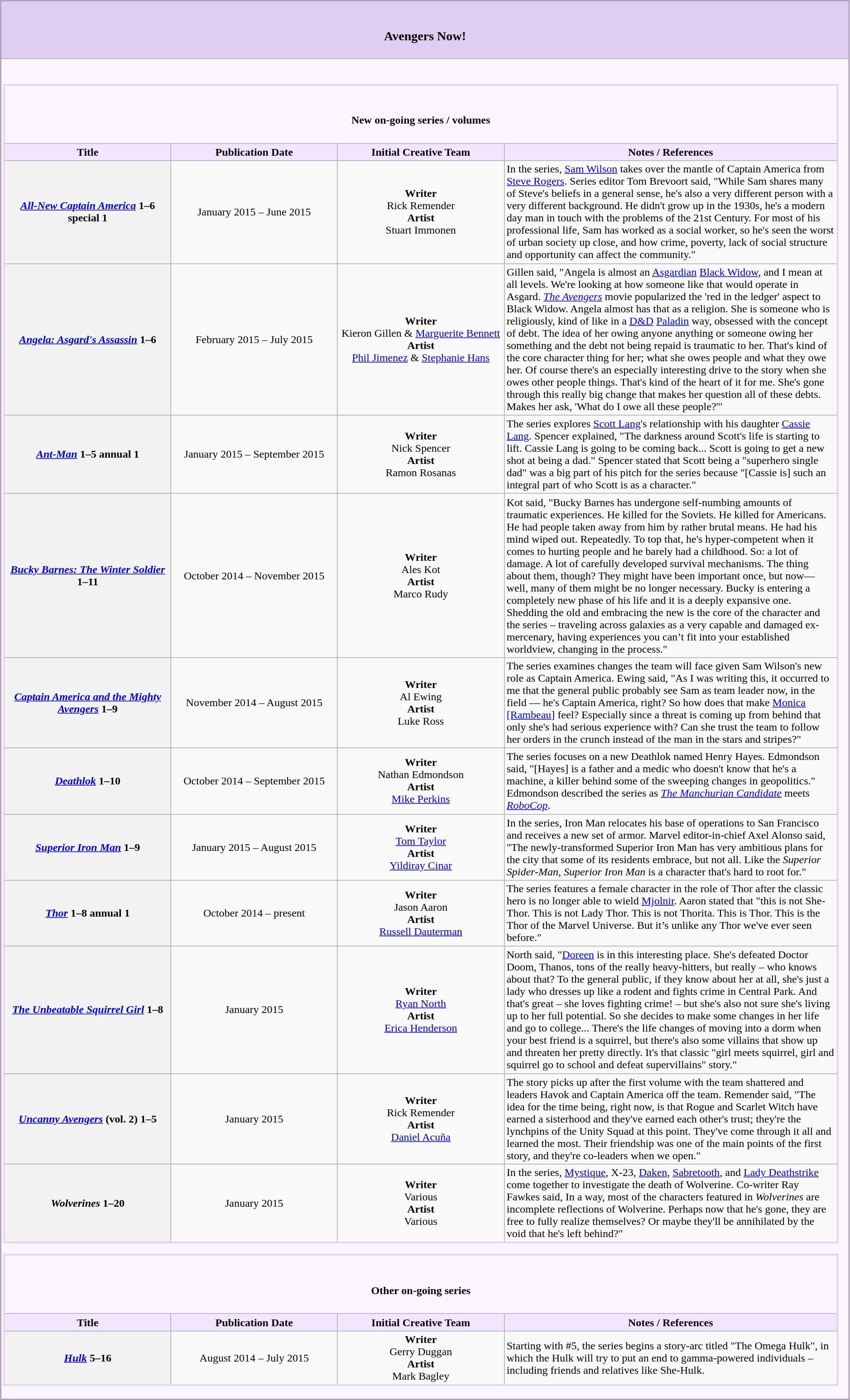<table class="wikitable collapsible" style="text-align:center; border:2px solid #b1a3bf; font-weight:normal; width:99%;">
<tr>
<th style="background:#e0cef2;"><br><h3>Avengers Now!</h3></th>
</tr>
<tr>
<th colspan="4" style="background:#faf5ff;"><br><table class="wikitable collapsible sortable" style="text-align:center; border:2px solid #e0cef2; font-weight:normal; width:99%;">
<tr>
<th colspan="4" style="background:#faf5ff;"><br><h4>New on-going series / volumes</h4></th>
</tr>
<tr>
<th scope="col" style="text-align:center; width:15%; background:#f2e6ff;">Title</th>
<th scope="col" style="text-align:center; width:15%; background:#f2e6ff;">Publication Date</th>
<th scope="col" style="text-align:center; width:15%; background:#f2e6ff;">Initial Creative Team</th>
<th scope="col" style="text-align:center; width:30%; background:#f2e6ff;">Notes / References</th>
</tr>
<tr>
<th><em><a href='#'>All-New Captain America</a></em> 1–6 special 1</th>
<td>January 2015 – June 2015</td>
<td><strong>Writer</strong><br>Rick Remender<br><strong>Artist</strong><br>Stuart Immonen</td>
<td style="text-align:left;">In the series, <a href='#'>Sam Wilson</a> takes over the mantle of Captain America from <a href='#'>Steve Rogers</a>. Series editor Tom Brevoort said, "While Sam shares many of Steve's beliefs in a general sense, he's also a very different person with a very different background. He didn't grow up in the 1930s, he's a modern day man in touch with the problems of the 21st Century. For most of his professional life, Sam has worked as a social worker, so he's seen the worst of urban society up close, and how crime, poverty, lack of social structure and opportunity can affect the community."</td>
</tr>
<tr>
<th><em><a href='#'>Angela: Asgard's Assassin</a></em> 1–6</th>
<td>February 2015 – July 2015</td>
<td><strong>Writer</strong><br>Kieron Gillen & <a href='#'>Marguerite Bennett</a><br><strong>Artist</strong><br><a href='#'>Phil Jimenez</a> & <a href='#'>Stephanie Hans</a></td>
<td style="text-align:left;">Gillen said, "Angela is almost an <a href='#'>Asgardian</a> <a href='#'>Black Widow</a>, and I mean at all levels. We're looking at how someone like that would operate in Asgard. <em><a href='#'>The Avengers</a></em> movie popularized the 'red in the ledger' aspect to Black Widow. Angela almost has that as a religion. She is someone who is religiously, kind of like in a <a href='#'>D&D</a> <a href='#'>Paladin</a> way, obsessed with the concept of debt. The idea of her owing anyone anything or someone owing her something and the debt not being repaid is traumatic to her. That's kind of the core character thing for her; what she owes people and what they owe her. Of course there's an especially interesting drive to the story when she owes other people things. That's kind of the heart of it for me. She's gone through this really big change that makes her question all of these debts. Makes her ask, 'What do I owe all these people?'"</td>
</tr>
<tr>
<th><em><a href='#'>Ant-Man</a></em> 1–5 annual 1</th>
<td>January 2015 – September 2015</td>
<td><strong>Writer</strong><br>Nick Spencer<br><strong>Artist</strong><br>Ramon Rosanas</td>
<td style="text-align:left;">The series explores <a href='#'>Scott Lang</a>'s relationship with his daughter <a href='#'>Cassie Lang</a>. Spencer explained, "The darkness around Scott's life is starting to lift. Cassie Lang is going to be coming back... Scott is going to get a new shot at being a dad." Spencer stated that Scott being a "superhero single dad" was a big part of his pitch for the series because "[Cassie is] such an integral part of who Scott is as a character."</td>
</tr>
<tr>
<th><em><a href='#'>Bucky Barnes: The Winter Soldier</a></em> 1–11</th>
<td>October 2014 – November 2015</td>
<td><strong>Writer</strong><br>Ales Kot<br><strong>Artist</strong><br>Marco Rudy</td>
<td style="text-align:left;">Kot said, "Bucky Barnes has undergone self-numbing amounts of traumatic experiences. He killed for the Soviets. He killed for Americans. He had people taken away from him by rather brutal means. He had his mind wiped out. Repeatedly. To top that, he's hyper-competent when it comes to hurting people and he barely had a childhood. So: a lot of damage. A lot of carefully developed survival mechanisms. The thing about them, though? They might have been important once, but now—well, many of them might be no longer necessary. Bucky is entering a completely new phase of his life and it is a deeply expansive one. Shedding the old and embracing the new is the core of the character and the series – traveling across galaxies as a very capable and damaged ex-mercenary, having experiences you can’t fit into your established worldview, changing in the process."</td>
</tr>
<tr>
<th><em><a href='#'>Captain America and the Mighty Avengers</a></em> 1–9</th>
<td>November 2014 – August 2015</td>
<td><strong>Writer</strong><br>Al Ewing<br><strong>Artist</strong><br>Luke Ross</td>
<td style="text-align:left;">The series examines changes the team will face given Sam Wilson's new role as Captain America. Ewing said, "As I was writing this, it occurred to me that the general public probably see Sam as team leader now, in the field — he's Captain America, right? So how does that make <a href='#'>Monica [Rambeau</a>] feel? Especially since a threat is coming up from behind that only she's had serious experience with? Can she trust the team to follow her orders in the crunch instead of the man in the stars and stripes?"</td>
</tr>
<tr>
<th><em><a href='#'>Deathlok</a></em> 1–10</th>
<td>October 2014 – September 2015</td>
<td><strong>Writer</strong><br>Nathan Edmondson<br><strong>Artist</strong><br><a href='#'>Mike Perkins</a></td>
<td style="text-align:left;">The series focuses on a new Deathlok named Henry Hayes. Edmondson said, "[Hayes] is a father and a medic who doesn't know that he's a machine, a killer behind some of the sweeping changes in geopolitics." Edmondson described the series as <em><a href='#'>The Manchurian Candidate</a></em> meets <em><a href='#'>RoboCop</a></em>.</td>
</tr>
<tr>
<th><em><a href='#'>Superior Iron Man</a></em> 1–9</th>
<td>January 2015 – August 2015</td>
<td><strong>Writer</strong><br><a href='#'>Tom Taylor</a><br><strong>Artist</strong><br><a href='#'>Yildiray Cinar</a></td>
<td style="text-align:left;">In the series, Iron Man relocates his base of operations to San Francisco and receives a new set of armor. Marvel editor-in-chief Axel Alonso said, "The newly-transformed Superior Iron Man has very ambitious plans for the city that some of its residents embrace, but not all. Like the <em>Superior Spider-Man</em>, <em>Superior Iron Man</em> is a character that's hard to root for."</td>
</tr>
<tr>
<th><em><a href='#'>Thor</a></em> 1–8 annual 1</th>
<td>October 2014 – present</td>
<td><strong>Writer</strong><br>Jason Aaron<br><strong>Artist</strong><br><a href='#'>Russell Dauterman</a></td>
<td style="text-align:left;">The series features a female character in the role of Thor after the classic hero is no longer able to wield <a href='#'>Mjolnir</a>. Aaron stated that "this is not She-Thor. This is not Lady Thor. This is not Thorita. This is Thor. This is the Thor of the Marvel Universe. But it’s unlike any Thor we've ever seen before."</td>
</tr>
<tr>
<th><em><a href='#'>The Unbeatable Squirrel Girl</a></em> 1–8</th>
<td>January 2015</td>
<td><strong>Writer</strong><br><a href='#'>Ryan North</a><br><strong>Artist</strong><br><a href='#'>Erica Henderson</a></td>
<td style="text-align:left;">North said, "<a href='#'>Doreen</a> is in this interesting place. She's defeated Doctor Doom, Thanos, tons of the really heavy-hitters, but really – who knows about that? To the general public, if they know about her at all, she's just a lady who dresses up like a rodent and fights crime in Central Park. And that's great – she loves fighting crime! – but she's also not sure she's living up to her full potential. So she decides to make some changes in her life and go to college... There's the life changes of moving into a dorm when your best friend is a squirrel, but there's also some villains that show up and threaten her pretty directly. It's that classic "girl meets squirrel, girl and squirrel go to school and defeat supervillains" story."</td>
</tr>
<tr>
<th><em><a href='#'>Uncanny Avengers</a></em> (vol. 2) 1–5</th>
<td>January 2015</td>
<td><strong>Writer</strong><br>Rick Remender<br><strong>Artist</strong><br><a href='#'>Daniel Acuña</a></td>
<td style="text-align:left;">The story picks up after the first volume with the team shattered and leaders Havok and Captain America off the team. Remender said, "The idea for the time being, right now, is that Rogue and Scarlet Witch have earned a sisterhood and they've earned each other's trust; they're the lynchpins of the Unity Squad at this point. They've come through it all and learned the most. Their friendship was one of the main points of the first story, and they're co-leaders when we open."</td>
</tr>
<tr>
<th><em>Wolverines</em> 1–20</th>
<td>January 2015</td>
<td><strong>Writer</strong><br>Various<br><strong>Artist</strong><br>Various</td>
<td style="text-align:left;">In the series, <a href='#'>Mystique</a>, X-23, <a href='#'>Daken</a>, <a href='#'>Sabretooth</a>, and <a href='#'>Lady Deathstrike</a> come together to investigate the death of Wolverine. Co-writer Ray Fawkes said, In a way, most of the characters featured in <em>Wolverines</em> are incomplete reflections of Wolverine. Perhaps now that he's gone, they are free to fully realize themselves? Or maybe they'll be annihilated by the void that he's left behind?"</td>
</tr>
</table>
<table class="wikitable collapsible sortable" style="text-align:center; border:2px solid #e0cef2; font-weight:normal; width:99%;">
<tr>
<th colspan="4" style="background:#faf5ff;"><br><h4>Other on-going series</h4></th>
</tr>
<tr>
<th scope="col" style="text-align:center; width:15%; background:#f2e6ff;">Title</th>
<th scope="col" style="text-align:center; width:15%; background:#f2e6ff;">Publication Date</th>
<th scope="col" style="text-align:center; width:15%; background:#f2e6ff;">Initial Creative Team</th>
<th scope="col" style="text-align:center; width:30%; background:#f2e6ff;">Notes / References</th>
</tr>
<tr>
<th><em><a href='#'>Hulk</a></em> 5–16</th>
<td>August 2014 – July 2015</td>
<td><strong>Writer</strong><br>Gerry Duggan<br><strong>Artist</strong><br>Mark Bagley</td>
<td style="text-align:left;">Starting with #5, the series begins a story-arc titled "The Omega Hulk", in which the Hulk will try to put an end to gamma-powered individuals – including friends and relatives like She-Hulk.</td>
</tr>
</table>
</th>
</tr>
</table>
